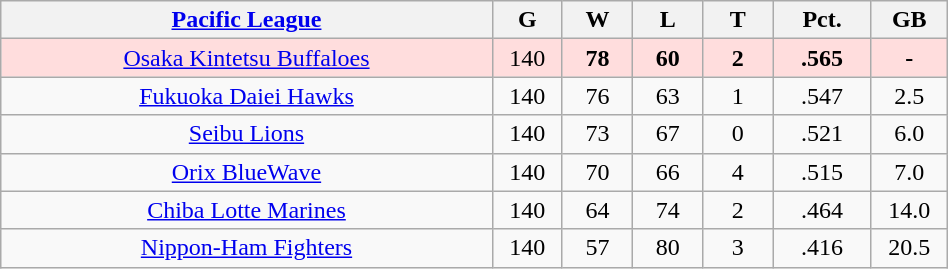<table class="wikitable"  style="width:50%; text-align:center;">
<tr>
<th style="width:35%;"><a href='#'>Pacific League</a></th>
<th style="width:5%;">G</th>
<th style="width:5%;">W</th>
<th style="width:5%;">L</th>
<th style="width:5%;">T</th>
<th style="width:7%;">Pct.</th>
<th style="width:5%;">GB</th>
</tr>
<tr style="background:#fdd;">
<td><a href='#'>Osaka Kintetsu Buffaloes</a></td>
<td>140</td>
<td><strong>78</strong></td>
<td><strong>60</strong></td>
<td><strong>2</strong></td>
<td><strong>.565</strong></td>
<td><strong>-</strong></td>
</tr>
<tr>
<td><a href='#'>Fukuoka Daiei Hawks</a></td>
<td>140</td>
<td>76</td>
<td>63</td>
<td>1</td>
<td>.547</td>
<td>2.5</td>
</tr>
<tr>
<td><a href='#'>Seibu Lions</a></td>
<td>140</td>
<td>73</td>
<td>67</td>
<td>0</td>
<td>.521</td>
<td>6.0</td>
</tr>
<tr>
<td><a href='#'>Orix BlueWave</a></td>
<td>140</td>
<td>70</td>
<td>66</td>
<td>4</td>
<td>.515</td>
<td>7.0</td>
</tr>
<tr>
<td><a href='#'>Chiba Lotte Marines</a></td>
<td>140</td>
<td>64</td>
<td>74</td>
<td>2</td>
<td>.464</td>
<td>14.0</td>
</tr>
<tr>
<td><a href='#'>Nippon-Ham Fighters</a></td>
<td>140</td>
<td>57</td>
<td>80</td>
<td>3</td>
<td>.416</td>
<td>20.5</td>
</tr>
</table>
